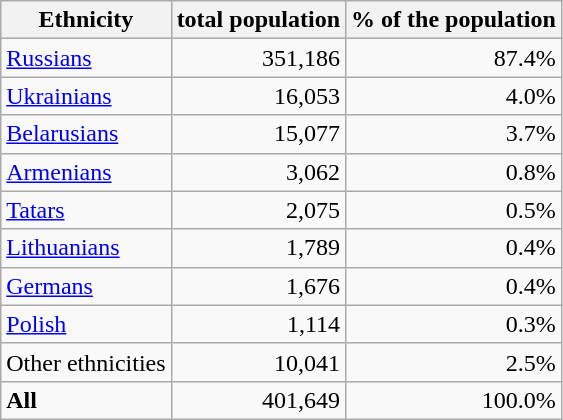<table class="wikitable">
<tr class="">
<th>Ethnicity</th>
<th>total population</th>
<th>% of the population</th>
</tr>
<tr>
<td><a href='#'>Russians</a></td>
<td align="right">351,186</td>
<td align="right">87.4%</td>
</tr>
<tr>
<td><a href='#'>Ukrainians</a></td>
<td align="right">16,053</td>
<td align="right">4.0%</td>
</tr>
<tr>
<td><a href='#'>Belarusians</a></td>
<td align="right">15,077</td>
<td align="right">3.7%</td>
</tr>
<tr>
<td><a href='#'>Armenians</a></td>
<td align="right">3,062</td>
<td align="right">0.8%</td>
</tr>
<tr>
<td><a href='#'>Tatars</a></td>
<td align="right">2,075</td>
<td align="right">0.5%</td>
</tr>
<tr>
<td><a href='#'>Lithuanians</a></td>
<td align="right">1,789</td>
<td align="right">0.4%</td>
</tr>
<tr>
<td><a href='#'>Germans</a></td>
<td align="right">1,676</td>
<td align="right">0.4%</td>
</tr>
<tr>
<td><a href='#'>Polish</a></td>
<td align="right">1,114</td>
<td align="right">0.3%</td>
</tr>
<tr>
<td>Other ethnicities</td>
<td align="right">10,041</td>
<td align="right">2.5%</td>
</tr>
<tr>
<td><strong>All</strong></td>
<td align="right">401,649</td>
<td align="right">100.0%</td>
</tr>
</table>
